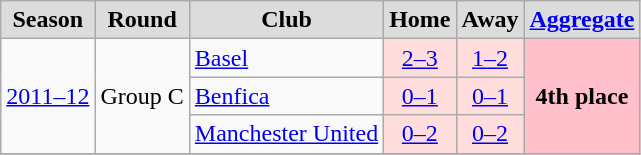<table class="wikitable" style="text-align: center;">
<tr>
<th style="background:#DCDCDC">Season</th>
<th style="background:#DCDCDC">Round</th>
<th style="background:#DCDCDC">Club</th>
<th style="background:#DCDCDC">Home</th>
<th style="background:#DCDCDC">Away</th>
<th style="background:#DCDCDC"><a href='#'>Aggregate</a></th>
</tr>
<tr>
<td rowspan=3 align=left><a href='#'>2011–12</a></td>
<td rowspan=3 align=left>Group C</td>
<td align=left> <a href='#'>Basel</a></td>
<td bgcolor="#ffdddd" style="text-align:center;"><a href='#'>2–3</a></td>
<td bgcolor="#ffdddd" style="text-align:center;"><a href='#'>1–2</a></td>
<td rowspan="3" bgcolor=pink style="text-align:center;"><strong>4th place</strong></td>
</tr>
<tr>
<td align=left> <a href='#'>Benfica</a></td>
<td bgcolor="#ffdddd" style="text-align:center;"><a href='#'>0–1</a></td>
<td bgcolor="#ffdddd" style="text-align:center;"><a href='#'>0–1</a></td>
</tr>
<tr>
<td align=left> <a href='#'>Manchester United</a></td>
<td bgcolor="#ffdddd" style="text-align:center;"><a href='#'>0–2</a></td>
<td bgcolor="#ffdddd" style="text-align:center;"><a href='#'>0–2</a></td>
</tr>
<tr>
</tr>
</table>
